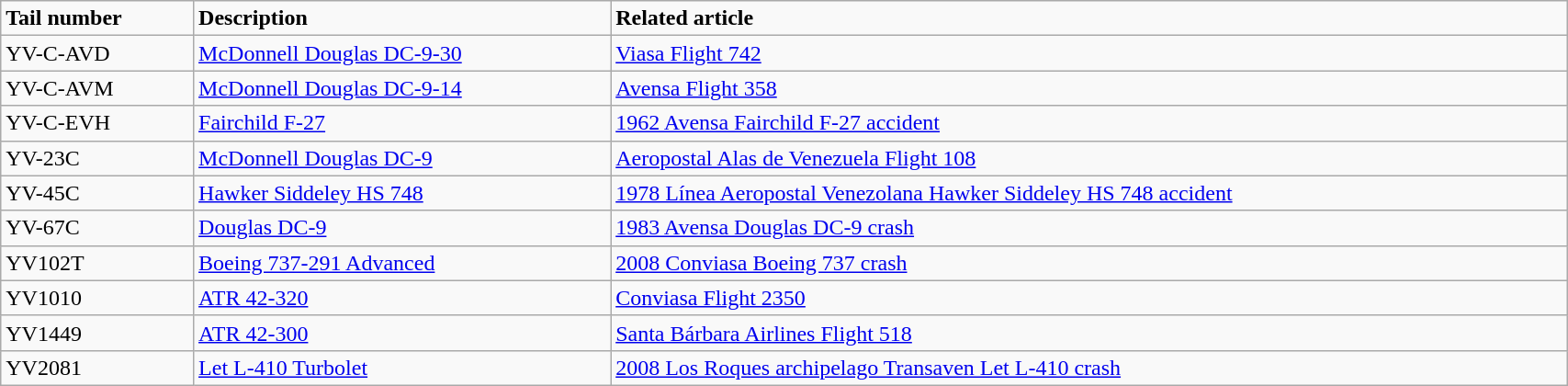<table class="wikitable" width="90%">
<tr>
<td><strong>Tail number</strong></td>
<td><strong>Description</strong></td>
<td><strong>Related article</strong></td>
</tr>
<tr>
<td>YV-C-AVD</td>
<td><a href='#'>McDonnell Douglas DC-9-30</a></td>
<td><a href='#'>Viasa Flight 742</a></td>
</tr>
<tr>
<td>YV-C-AVM</td>
<td><a href='#'>McDonnell Douglas DC-9-14</a></td>
<td><a href='#'>Avensa Flight 358</a></td>
</tr>
<tr>
<td>YV-C-EVH</td>
<td><a href='#'>Fairchild F-27</a></td>
<td><a href='#'>1962 Avensa Fairchild F-27 accident</a></td>
</tr>
<tr>
<td>YV-23C</td>
<td><a href='#'>McDonnell Douglas DC-9</a></td>
<td><a href='#'>Aeropostal Alas de Venezuela Flight 108</a></td>
</tr>
<tr>
<td>YV-45C</td>
<td><a href='#'>Hawker Siddeley HS 748</a></td>
<td><a href='#'>1978 Línea Aeropostal Venezolana Hawker Siddeley HS 748 accident</a></td>
</tr>
<tr>
<td>YV-67C</td>
<td><a href='#'>Douglas DC-9</a></td>
<td><a href='#'>1983 Avensa Douglas DC-9 crash</a></td>
</tr>
<tr>
<td>YV102T</td>
<td><a href='#'>Boeing 737-291 Advanced</a></td>
<td><a href='#'>2008 Conviasa Boeing 737 crash</a></td>
</tr>
<tr>
<td>YV1010</td>
<td><a href='#'>ATR 42-320</a></td>
<td><a href='#'>Conviasa Flight 2350</a></td>
</tr>
<tr>
<td>YV1449</td>
<td><a href='#'>ATR 42-300</a></td>
<td><a href='#'>Santa Bárbara Airlines Flight 518</a></td>
</tr>
<tr>
<td>YV2081</td>
<td><a href='#'>Let L-410 Turbolet</a></td>
<td><a href='#'>2008 Los Roques archipelago Transaven Let L-410 crash</a></td>
</tr>
</table>
